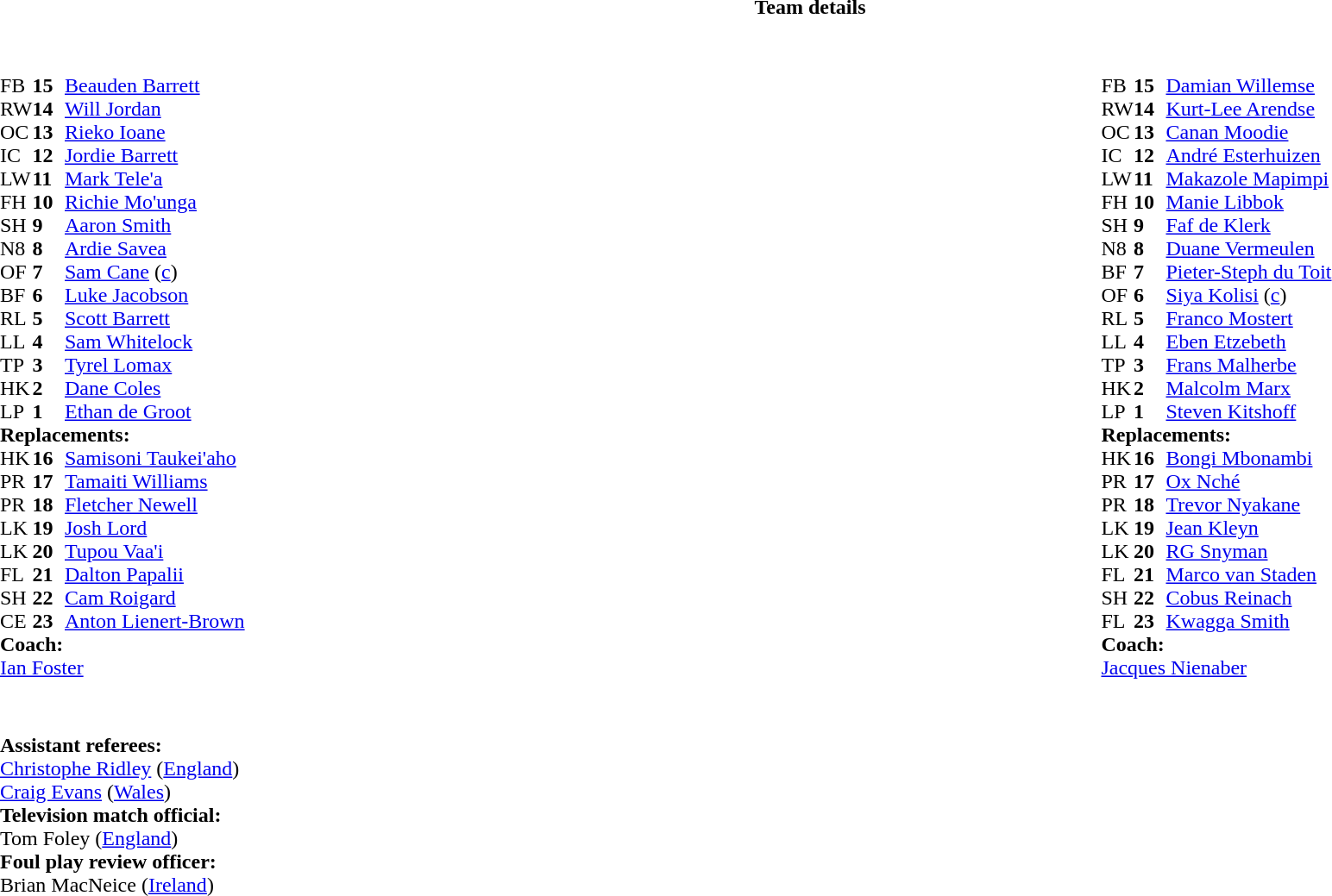<table border="0" style="width:100%;" class="collapsible collapsed">
<tr>
<th>Team details</th>
</tr>
<tr>
<td><br><table style="width:100%">
<tr>
<td style="vertical-align:top;width:50%"><br><table cellspacing="0" cellpadding="0">
<tr>
<th width="25"></th>
<th width="25"></th>
</tr>
<tr>
<td>FB</td>
<td><strong>15</strong></td>
<td><a href='#'>Beauden Barrett</a></td>
</tr>
<tr>
<td>RW</td>
<td><strong>14</strong></td>
<td><a href='#'>Will Jordan</a></td>
<td></td>
<td></td>
</tr>
<tr>
<td>OC</td>
<td><strong>13</strong></td>
<td><a href='#'>Rieko Ioane</a></td>
</tr>
<tr>
<td>IC</td>
<td><strong>12</strong></td>
<td><a href='#'>Jordie Barrett</a></td>
</tr>
<tr>
<td>LW</td>
<td><strong>11</strong></td>
<td><a href='#'>Mark Tele'a</a></td>
</tr>
<tr>
<td>FH</td>
<td><strong>10</strong></td>
<td><a href='#'>Richie Mo'unga</a></td>
</tr>
<tr>
<td>SH</td>
<td><strong>9</strong></td>
<td><a href='#'>Aaron Smith</a></td>
<td></td>
<td></td>
</tr>
<tr>
<td>N8</td>
<td><strong>8</strong></td>
<td><a href='#'>Ardie Savea</a></td>
</tr>
<tr>
<td>OF</td>
<td><strong>7</strong></td>
<td><a href='#'>Sam Cane</a> (<a href='#'>c</a>)</td>
<td></td>
<td></td>
</tr>
<tr>
<td>BF</td>
<td><strong>6</strong></td>
<td><a href='#'>Luke Jacobson</a></td>
<td></td>
<td></td>
</tr>
<tr>
<td>RL</td>
<td><strong>5</strong></td>
<td><a href='#'>Scott Barrett</a></td>
<td>  </td>
</tr>
<tr>
<td>LL</td>
<td><strong>4</strong></td>
<td><a href='#'>Sam Whitelock</a></td>
<td></td>
<td></td>
</tr>
<tr>
<td>TP</td>
<td><strong>3</strong></td>
<td><a href='#'>Tyrel Lomax</a></td>
<td></td>
<td></td>
</tr>
<tr>
<td>HK</td>
<td><strong>2</strong></td>
<td><a href='#'>Dane Coles</a></td>
<td></td>
<td></td>
</tr>
<tr>
<td>LP</td>
<td><strong>1</strong></td>
<td><a href='#'>Ethan de Groot</a></td>
<td></td>
<td></td>
</tr>
<tr>
<td colspan="3"><strong>Replacements:</strong></td>
</tr>
<tr>
<td>HK</td>
<td><strong>16</strong></td>
<td><a href='#'>Samisoni Taukei'aho</a></td>
<td></td>
<td></td>
</tr>
<tr>
<td>PR</td>
<td><strong>17</strong></td>
<td><a href='#'>Tamaiti Williams</a></td>
<td></td>
<td></td>
</tr>
<tr>
<td>PR</td>
<td><strong>18</strong></td>
<td><a href='#'>Fletcher Newell</a></td>
<td></td>
<td></td>
</tr>
<tr>
<td>LK</td>
<td><strong>19</strong></td>
<td><a href='#'>Josh Lord</a></td>
<td></td>
<td></td>
</tr>
<tr>
<td>LK</td>
<td><strong>20</strong></td>
<td><a href='#'>Tupou Vaa'i</a></td>
<td></td>
<td></td>
</tr>
<tr>
<td>FL</td>
<td><strong>21</strong></td>
<td><a href='#'>Dalton Papalii</a></td>
<td></td>
<td></td>
</tr>
<tr>
<td>SH</td>
<td><strong>22</strong></td>
<td><a href='#'>Cam Roigard</a></td>
<td></td>
<td></td>
</tr>
<tr>
<td>CE</td>
<td><strong>23</strong></td>
<td><a href='#'>Anton Lienert-Brown</a></td>
<td></td>
<td></td>
</tr>
<tr>
<td colspan="3"><strong>Coach:</strong></td>
</tr>
<tr>
<td colspan="3"> <a href='#'>Ian Foster</a></td>
</tr>
</table>
</td>
<td style="vertical-align:top;width:50%"><br><table cellspacing="0" cellpadding="0" style="margin:auto">
<tr>
<th width="25"></th>
<th width="25"></th>
</tr>
<tr>
<td>FB</td>
<td><strong>15</strong></td>
<td><a href='#'>Damian Willemse</a></td>
</tr>
<tr>
<td>RW</td>
<td><strong>14</strong></td>
<td><a href='#'>Kurt-Lee Arendse</a></td>
</tr>
<tr>
<td>OC</td>
<td><strong>13</strong></td>
<td><a href='#'>Canan Moodie</a></td>
</tr>
<tr>
<td>IC</td>
<td><strong>12</strong></td>
<td><a href='#'>André Esterhuizen</a></td>
</tr>
<tr>
<td>LW</td>
<td><strong>11</strong></td>
<td><a href='#'>Makazole Mapimpi</a></td>
<td></td>
<td></td>
</tr>
<tr>
<td>FH</td>
<td><strong>10</strong></td>
<td><a href='#'>Manie Libbok</a></td>
</tr>
<tr>
<td>SH</td>
<td><strong>9</strong></td>
<td><a href='#'>Faf de Klerk</a></td>
</tr>
<tr>
<td>N8</td>
<td><strong>8</strong></td>
<td><a href='#'>Duane Vermeulen</a></td>
<td></td>
<td></td>
</tr>
<tr>
<td>BF</td>
<td><strong>7</strong></td>
<td><a href='#'>Pieter-Steph du Toit</a> </td>
</tr>
<tr>
<td>OF</td>
<td><strong>6</strong></td>
<td><a href='#'>Siya Kolisi</a> (<a href='#'>c</a>)</td>
<td></td>
<td></td>
</tr>
<tr>
<td>RL</td>
<td><strong>5</strong></td>
<td><a href='#'>Franco Mostert</a></td>
<td></td>
<td></td>
</tr>
<tr>
<td>LL</td>
<td><strong>4</strong></td>
<td><a href='#'>Eben Etzebeth</a></td>
<td></td>
<td></td>
</tr>
<tr>
<td>TP</td>
<td><strong>3</strong></td>
<td><a href='#'>Frans Malherbe</a></td>
<td></td>
<td></td>
</tr>
<tr>
<td>HK</td>
<td><strong>2</strong></td>
<td><a href='#'>Malcolm Marx</a></td>
<td></td>
<td></td>
</tr>
<tr>
<td>LP</td>
<td><strong>1</strong></td>
<td><a href='#'>Steven Kitshoff</a></td>
<td></td>
<td></td>
</tr>
<tr>
<td colspan="3"><strong>Replacements:</strong></td>
</tr>
<tr>
<td>HK</td>
<td><strong>16</strong></td>
<td><a href='#'>Bongi Mbonambi</a></td>
<td></td>
<td></td>
</tr>
<tr>
<td>PR</td>
<td><strong>17</strong></td>
<td><a href='#'>Ox Nché</a></td>
<td></td>
<td></td>
</tr>
<tr>
<td>PR</td>
<td><strong>18</strong></td>
<td><a href='#'>Trevor Nyakane</a></td>
<td></td>
<td></td>
</tr>
<tr>
<td>LK</td>
<td><strong>19</strong></td>
<td><a href='#'>Jean Kleyn</a></td>
<td></td>
<td></td>
</tr>
<tr>
<td>LK</td>
<td><strong>20</strong></td>
<td><a href='#'>RG Snyman</a></td>
<td></td>
<td></td>
</tr>
<tr>
<td>FL</td>
<td><strong>21</strong></td>
<td><a href='#'>Marco van Staden</a></td>
<td></td>
<td></td>
</tr>
<tr>
<td>SH</td>
<td><strong>22</strong></td>
<td><a href='#'>Cobus Reinach</a></td>
<td></td>
<td></td>
</tr>
<tr>
<td>FL</td>
<td><strong>23</strong></td>
<td><a href='#'>Kwagga Smith</a></td>
<td></td>
<td></td>
</tr>
<tr>
<td colspan="3"><strong>Coach:</strong></td>
</tr>
<tr>
<td colspan="3"> <a href='#'>Jacques Nienaber</a></td>
</tr>
</table>
</td>
</tr>
</table>
<table style="width:100%">
<tr>
<td><br><br><strong>Assistant referees:</strong>
<br><a href='#'>Christophe Ridley</a> (<a href='#'>England</a>)
<br><a href='#'>Craig Evans</a> (<a href='#'>Wales</a>)
<br><strong>Television match official:</strong>
<br>Tom Foley (<a href='#'>England</a>)
<br><strong>Foul play review officer:</strong>
<br>Brian MacNeice (<a href='#'>Ireland</a>)</td>
</tr>
</table>
</td>
</tr>
</table>
